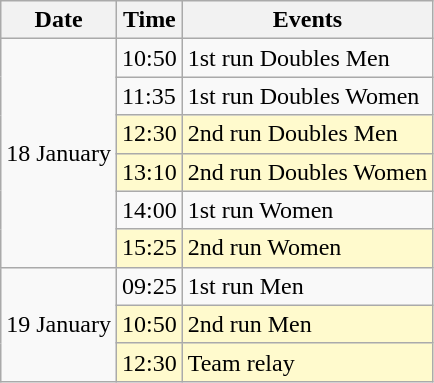<table class="wikitable">
<tr>
<th>Date</th>
<th>Time</th>
<th>Events</th>
</tr>
<tr>
<td rowspan=6>18 January</td>
<td>10:50</td>
<td>1st run Doubles Men</td>
</tr>
<tr>
<td>11:35</td>
<td>1st run Doubles Women</td>
</tr>
<tr bgcolor=lemonchiffon>
<td>12:30</td>
<td>2nd run Doubles Men</td>
</tr>
<tr bgcolor=lemonchiffon>
<td>13:10</td>
<td>2nd run Doubles Women</td>
</tr>
<tr>
<td>14:00</td>
<td>1st run Women</td>
</tr>
<tr bgcolor=lemonchiffon>
<td>15:25</td>
<td>2nd run Women</td>
</tr>
<tr>
<td rowspan=3>19 January</td>
<td>09:25</td>
<td>1st run Men</td>
</tr>
<tr bgcolor=lemonchiffon>
<td>10:50</td>
<td>2nd run Men</td>
</tr>
<tr bgcolor=lemonchiffon>
<td>12:30</td>
<td>Team relay</td>
</tr>
</table>
